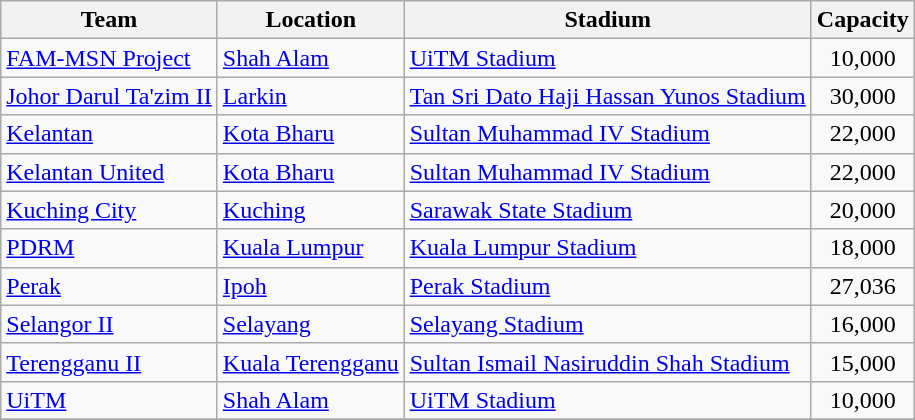<table class="wikitable sortable">
<tr>
<th>Team</th>
<th>Location</th>
<th>Stadium</th>
<th>Capacity</th>
</tr>
<tr>
<td><a href='#'>FAM-MSN Project</a></td>
<td><a href='#'>Shah Alam</a></td>
<td><a href='#'>UiTM Stadium</a></td>
<td align=center>10,000</td>
</tr>
<tr>
<td><a href='#'>Johor Darul Ta'zim II</a></td>
<td><a href='#'>Larkin</a></td>
<td><a href='#'>Tan Sri Dato Haji Hassan Yunos Stadium</a></td>
<td align=center>30,000</td>
</tr>
<tr>
<td><a href='#'>Kelantan</a></td>
<td><a href='#'>Kota Bharu</a></td>
<td><a href='#'>Sultan Muhammad IV Stadium</a></td>
<td align="center">22,000</td>
</tr>
<tr>
<td><a href='#'>Kelantan United</a></td>
<td><a href='#'>Kota Bharu</a></td>
<td><a href='#'>Sultan Muhammad IV Stadium</a></td>
<td align="center">22,000</td>
</tr>
<tr>
<td><a href='#'>Kuching City</a></td>
<td><a href='#'>Kuching</a></td>
<td><a href='#'>Sarawak State Stadium</a></td>
<td align=center>20,000</td>
</tr>
<tr>
<td><a href='#'>PDRM</a></td>
<td><a href='#'>Kuala Lumpur</a></td>
<td><a href='#'>Kuala Lumpur Stadium</a></td>
<td align=center>18,000</td>
</tr>
<tr>
<td><a href='#'>Perak</a></td>
<td><a href='#'>Ipoh</a></td>
<td><a href='#'>Perak Stadium</a></td>
<td align=center>27,036</td>
</tr>
<tr>
<td><a href='#'>Selangor II</a></td>
<td><a href='#'>Selayang</a></td>
<td><a href='#'>Selayang Stadium</a></td>
<td align=center>16,000</td>
</tr>
<tr>
<td><a href='#'>Terengganu II</a></td>
<td><a href='#'>Kuala Terengganu</a></td>
<td><a href='#'>Sultan Ismail Nasiruddin Shah Stadium</a></td>
<td align=center>15,000</td>
</tr>
<tr>
<td><a href='#'>UiTM</a></td>
<td><a href='#'>Shah Alam</a></td>
<td><a href='#'>UiTM Stadium</a></td>
<td align=center>10,000</td>
</tr>
<tr>
</tr>
</table>
